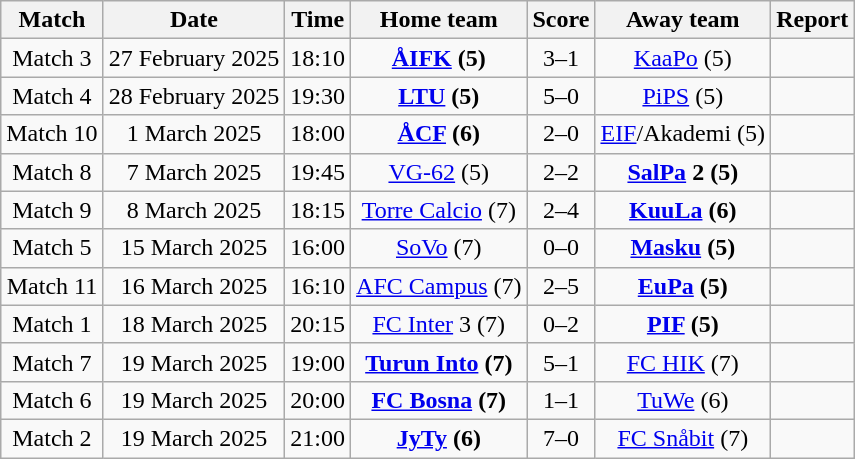<table class="wikitable" style="text-align:center">
<tr>
<th style= width="40px">Match</th>
<th style= width="40px">Date</th>
<th style= width="40px">Time</th>
<th style= width="150px">Home team</th>
<th style= width="60px">Score</th>
<th style= width="150px">Away team</th>
<th style= width="30px">Report</th>
</tr>
<tr>
<td>Match 3</td>
<td>27 February 2025</td>
<td>18:10</td>
<td><strong><a href='#'>ÅIFK</a> (5)</strong></td>
<td>3–1</td>
<td><a href='#'>KaaPo</a> (5)</td>
<td></td>
</tr>
<tr>
<td>Match 4</td>
<td>28 February 2025</td>
<td>19:30</td>
<td><strong><a href='#'>LTU</a> (5)</strong></td>
<td>5–0</td>
<td><a href='#'>PiPS</a> (5)</td>
<td></td>
</tr>
<tr>
<td>Match 10</td>
<td>1 March 2025</td>
<td>18:00</td>
<td><strong><a href='#'>ÅCF</a> (6)</strong></td>
<td>2–0</td>
<td><a href='#'>EIF</a>/Akademi (5)</td>
<td></td>
</tr>
<tr>
<td>Match 8</td>
<td>7 March 2025</td>
<td>19:45</td>
<td><a href='#'>VG-62</a> (5)</td>
<td>2–2 </td>
<td><strong><a href='#'>SalPa</a> 2 (5)</strong></td>
<td></td>
</tr>
<tr>
<td>Match 9</td>
<td>8 March 2025</td>
<td>18:15</td>
<td><a href='#'>Torre Calcio</a> (7)</td>
<td>2–4</td>
<td><strong><a href='#'>KuuLa</a> (6)</strong></td>
<td></td>
</tr>
<tr>
<td>Match 5</td>
<td>15 March 2025</td>
<td>16:00</td>
<td><a href='#'>SoVo</a> (7)</td>
<td>0–0 </td>
<td><strong><a href='#'>Masku</a> (5)</strong></td>
<td></td>
</tr>
<tr>
<td>Match 11</td>
<td>16 March 2025</td>
<td>16:10</td>
<td><a href='#'>AFC Campus</a> (7)</td>
<td>2–5</td>
<td><strong><a href='#'>EuPa</a> (5)</strong></td>
<td></td>
</tr>
<tr>
<td>Match 1</td>
<td>18 March 2025</td>
<td>20:15</td>
<td><a href='#'>FC Inter</a> 3 (7)</td>
<td>0–2</td>
<td><strong><a href='#'>PIF</a> (5)</strong></td>
<td></td>
</tr>
<tr>
<td>Match 7</td>
<td>19 March 2025</td>
<td>19:00</td>
<td><strong><a href='#'>Turun Into</a> (7)</strong></td>
<td>5–1</td>
<td><a href='#'>FC HIK</a> (7)</td>
<td></td>
</tr>
<tr>
<td>Match 6</td>
<td>19 March 2025</td>
<td>20:00</td>
<td><strong><a href='#'>FC Bosna</a> (7)</strong></td>
<td>1–1 </td>
<td><a href='#'>TuWe</a> (6)</td>
<td></td>
</tr>
<tr>
<td>Match 2</td>
<td>19 March 2025</td>
<td>21:00</td>
<td><strong><a href='#'>JyTy</a> (6)</strong></td>
<td>7–0</td>
<td><a href='#'>FC Snåbit</a> (7)</td>
<td></td>
</tr>
</table>
